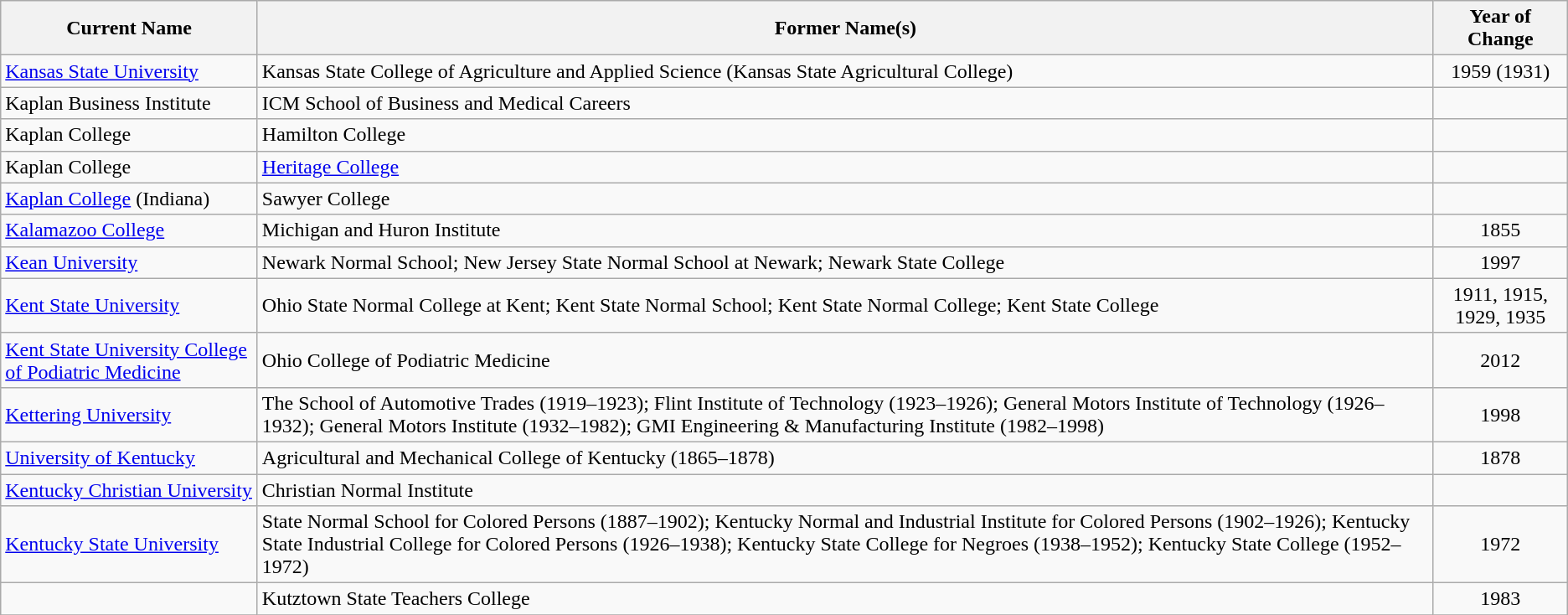<table class="wikitable sortable">
<tr>
<th>Current Name</th>
<th>Former Name(s)</th>
<th>Year of Change</th>
</tr>
<tr>
<td><a href='#'>Kansas State University</a></td>
<td>Kansas State College of Agriculture and Applied Science (Kansas State Agricultural College)</td>
<td align="center">1959 (1931)</td>
</tr>
<tr>
<td>Kaplan Business Institute</td>
<td>ICM School of Business and Medical Careers</td>
<td align="center"></td>
</tr>
<tr>
<td>Kaplan College</td>
<td>Hamilton College</td>
<td align="center"></td>
</tr>
<tr>
<td>Kaplan College</td>
<td><a href='#'>Heritage College</a></td>
<td align="center"></td>
</tr>
<tr>
<td><a href='#'>Kaplan College</a> (Indiana)</td>
<td>Sawyer College</td>
<td align="center"></td>
</tr>
<tr>
<td><a href='#'>Kalamazoo College</a></td>
<td>Michigan and Huron Institute</td>
<td align="center">1855</td>
</tr>
<tr>
<td><a href='#'>Kean University</a></td>
<td>Newark Normal School; New Jersey State Normal School at Newark; Newark State College</td>
<td align="center">1997</td>
</tr>
<tr>
<td><a href='#'>Kent State University</a></td>
<td>Ohio State Normal College at Kent; Kent State Normal School; Kent State Normal College; Kent State College</td>
<td align="center">1911, 1915, 1929, 1935</td>
</tr>
<tr>
<td><a href='#'>Kent State University College of Podiatric Medicine</a></td>
<td>Ohio College of Podiatric Medicine</td>
<td align="center">2012</td>
</tr>
<tr>
<td><a href='#'>Kettering University</a></td>
<td>The School of Automotive Trades (1919–1923); Flint Institute of Technology (1923–1926); General Motors Institute of Technology (1926–1932); General Motors Institute (1932–1982); GMI Engineering & Manufacturing Institute (1982–1998)</td>
<td align="center">1998</td>
</tr>
<tr>
<td><a href='#'>University of Kentucky</a></td>
<td>Agricultural and Mechanical College of Kentucky (1865–1878)</td>
<td align="center">1878</td>
</tr>
<tr>
<td><a href='#'>Kentucky Christian University</a></td>
<td>Christian Normal Institute</td>
<td></td>
</tr>
<tr>
<td><a href='#'>Kentucky State University</a></td>
<td>State Normal School for Colored Persons (1887–1902); Kentucky Normal and Industrial Institute for Colored Persons (1902–1926); Kentucky State Industrial College for Colored Persons (1926–1938); Kentucky State College for Negroes (1938–1952); Kentucky State College (1952–1972)</td>
<td align="center">1972</td>
</tr>
<tr>
<td></td>
<td>Kutztown State Teachers College</td>
<td align="center">1983</td>
</tr>
<tr>
</tr>
</table>
